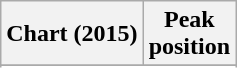<table class="wikitable sortable plainrowheaders" style="text-align:center">
<tr>
<th scope="col">Chart (2015)</th>
<th scope="col">Peak<br>position</th>
</tr>
<tr>
</tr>
<tr>
</tr>
<tr>
</tr>
<tr>
</tr>
<tr>
</tr>
<tr>
</tr>
<tr>
</tr>
<tr>
</tr>
<tr>
</tr>
<tr>
</tr>
<tr>
</tr>
<tr>
</tr>
<tr>
</tr>
<tr>
</tr>
<tr>
</tr>
</table>
